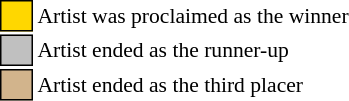<table class="toccolours" style="font-size:90%; white-space:nowrap;">
<tr>
<td style="background:gold; border: 1px solid black">     </td>
<td>Artist was proclaimed as the winner</td>
</tr>
<tr>
<td style="background:silver; border: 1px solid black">     </td>
<td>Artist ended as the runner-up</td>
</tr>
<tr>
<td style="background:tan; border: 1px solid black">     </td>
<td>Artist ended as the third placer</td>
</tr>
</table>
